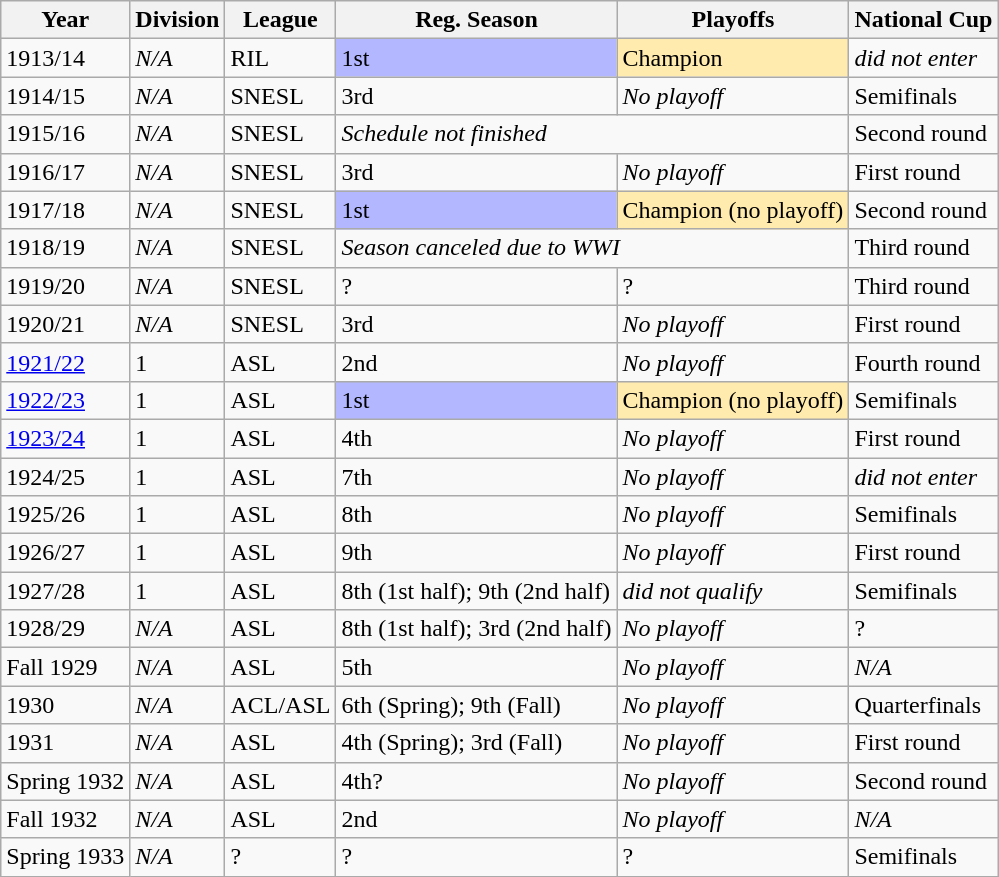<table class="wikitable">
<tr>
<th>Year</th>
<th>Division</th>
<th>League</th>
<th>Reg. Season</th>
<th>Playoffs</th>
<th>National Cup</th>
</tr>
<tr>
<td>1913/14</td>
<td><em>N/A</em></td>
<td>RIL</td>
<td bgcolor="B3B7FF">1st</td>
<td bgcolor="FFEBAD">Champion</td>
<td><em>did not enter</em></td>
</tr>
<tr>
<td>1914/15</td>
<td><em>N/A</em></td>
<td>SNESL</td>
<td>3rd</td>
<td><em>No playoff</em></td>
<td>Semifinals</td>
</tr>
<tr>
<td>1915/16</td>
<td><em>N/A</em></td>
<td>SNESL</td>
<td colspan=2><em>Schedule not finished</em></td>
<td>Second round</td>
</tr>
<tr>
<td>1916/17</td>
<td><em>N/A</em></td>
<td>SNESL</td>
<td>3rd</td>
<td><em>No playoff</em></td>
<td>First round</td>
</tr>
<tr>
<td>1917/18</td>
<td><em>N/A</em></td>
<td>SNESL</td>
<td bgcolor="B3B7FF">1st</td>
<td bgcolor="FFEBAD">Champion (no playoff)</td>
<td>Second round</td>
</tr>
<tr>
<td>1918/19</td>
<td><em>N/A</em></td>
<td>SNESL</td>
<td colspan=2><em>Season canceled due to WWI</em></td>
<td>Third round</td>
</tr>
<tr>
<td>1919/20</td>
<td><em>N/A</em></td>
<td>SNESL</td>
<td>?</td>
<td>?</td>
<td>Third round</td>
</tr>
<tr>
<td>1920/21</td>
<td><em>N/A</em></td>
<td>SNESL</td>
<td>3rd</td>
<td><em>No playoff</em></td>
<td>First round</td>
</tr>
<tr>
<td><a href='#'>1921/22</a></td>
<td>1</td>
<td>ASL</td>
<td>2nd</td>
<td><em>No playoff</em></td>
<td>Fourth round</td>
</tr>
<tr>
<td><a href='#'>1922/23</a></td>
<td>1</td>
<td>ASL</td>
<td bgcolor="B3B7FF">1st</td>
<td bgcolor="FFEBAD">Champion (no playoff)</td>
<td>Semifinals</td>
</tr>
<tr>
<td><a href='#'>1923/24</a></td>
<td>1</td>
<td>ASL</td>
<td>4th</td>
<td><em>No playoff</em></td>
<td>First round</td>
</tr>
<tr>
<td>1924/25</td>
<td>1</td>
<td>ASL</td>
<td>7th</td>
<td><em>No playoff</em></td>
<td><em>did not enter</em></td>
</tr>
<tr>
<td>1925/26</td>
<td>1</td>
<td>ASL</td>
<td>8th</td>
<td><em>No playoff</em></td>
<td>Semifinals</td>
</tr>
<tr>
<td>1926/27</td>
<td>1</td>
<td>ASL</td>
<td>9th</td>
<td><em>No playoff</em></td>
<td>First round</td>
</tr>
<tr>
<td>1927/28</td>
<td>1</td>
<td>ASL</td>
<td>8th (1st half); 9th (2nd half)</td>
<td><em>did not qualify</em></td>
<td>Semifinals</td>
</tr>
<tr>
<td>1928/29</td>
<td><em>N/A</em></td>
<td>ASL</td>
<td>8th (1st half); 3rd (2nd half)</td>
<td><em>No playoff</em></td>
<td>?</td>
</tr>
<tr>
<td>Fall 1929</td>
<td><em>N/A</em></td>
<td>ASL</td>
<td>5th</td>
<td><em>No playoff</em></td>
<td><em>N/A</em></td>
</tr>
<tr>
<td>1930</td>
<td><em>N/A</em></td>
<td>ACL/ASL</td>
<td>6th (Spring); 9th (Fall)</td>
<td><em>No playoff</em></td>
<td>Quarterfinals</td>
</tr>
<tr>
<td>1931</td>
<td><em>N/A</em></td>
<td>ASL</td>
<td>4th (Spring); 3rd (Fall)</td>
<td><em>No playoff</em></td>
<td>First round</td>
</tr>
<tr>
<td>Spring 1932</td>
<td><em>N/A</em></td>
<td>ASL</td>
<td>4th?</td>
<td><em>No playoff</em></td>
<td>Second round</td>
</tr>
<tr>
<td>Fall 1932</td>
<td><em>N/A</em></td>
<td>ASL</td>
<td>2nd</td>
<td><em>No playoff</em></td>
<td><em>N/A</em></td>
</tr>
<tr>
<td>Spring 1933</td>
<td><em>N/A</em></td>
<td>?</td>
<td>?</td>
<td>?</td>
<td>Semifinals</td>
</tr>
</table>
